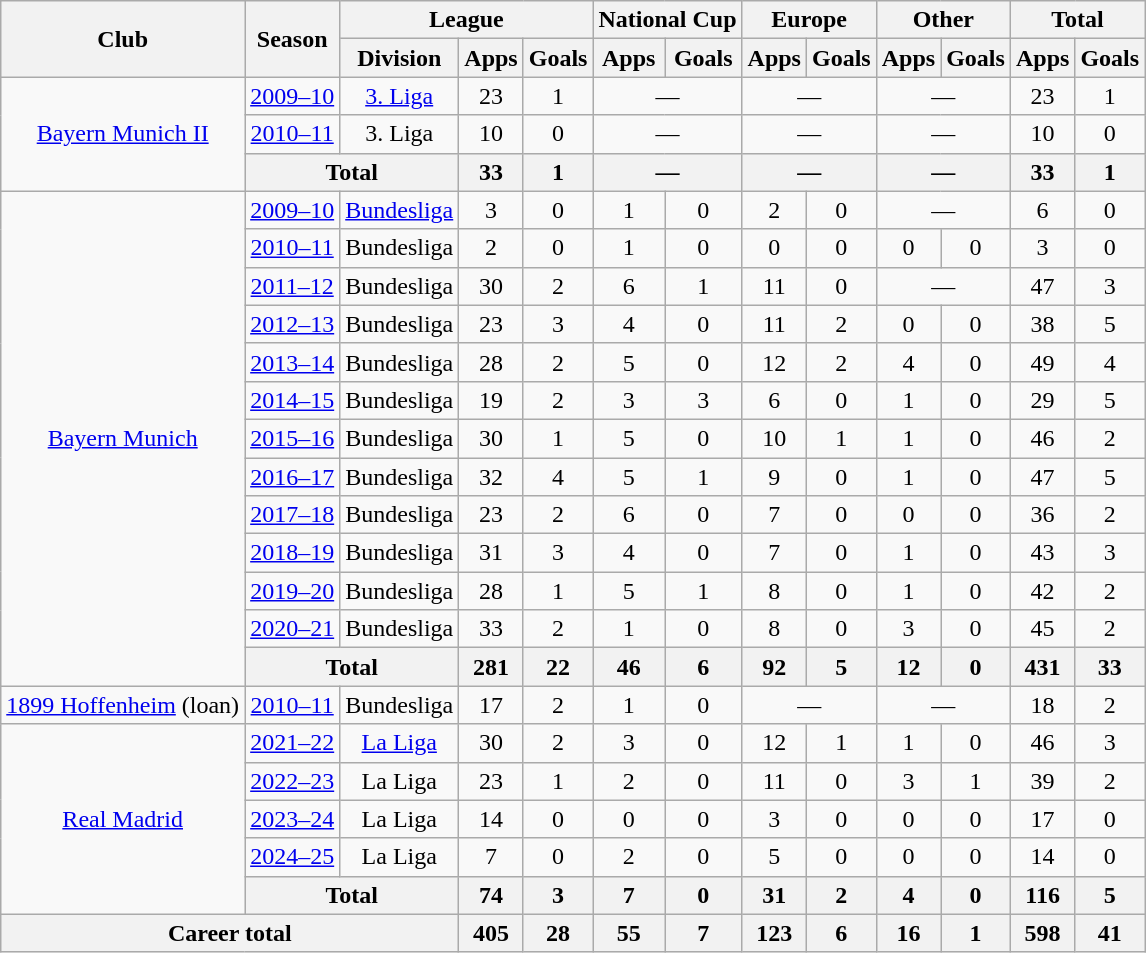<table class="wikitable" style="text-align: center;">
<tr>
<th rowspan="2">Club</th>
<th rowspan="2">Season</th>
<th colspan="3">League</th>
<th colspan="2">National Cup</th>
<th colspan="2">Europe</th>
<th colspan="2">Other</th>
<th colspan="2">Total</th>
</tr>
<tr>
<th>Division</th>
<th>Apps</th>
<th>Goals</th>
<th>Apps</th>
<th>Goals</th>
<th>Apps</th>
<th>Goals</th>
<th>Apps</th>
<th>Goals</th>
<th>Apps</th>
<th>Goals</th>
</tr>
<tr>
<td rowspan="3"><a href='#'>Bayern Munich II</a></td>
<td><a href='#'>2009–10</a></td>
<td><a href='#'>3. Liga</a></td>
<td>23</td>
<td>1</td>
<td colspan="2">—</td>
<td colspan="2">—</td>
<td colspan="2">—</td>
<td>23</td>
<td>1</td>
</tr>
<tr>
<td><a href='#'>2010–11</a></td>
<td>3. Liga</td>
<td>10</td>
<td>0</td>
<td colspan="2">—</td>
<td colspan="2">—</td>
<td colspan="2">—</td>
<td>10</td>
<td>0</td>
</tr>
<tr>
<th colspan="2">Total</th>
<th>33</th>
<th>1</th>
<th colspan="2">—</th>
<th colspan="2">—</th>
<th colspan="2">—</th>
<th>33</th>
<th>1</th>
</tr>
<tr>
<td rowspan="13"><a href='#'>Bayern Munich</a></td>
<td><a href='#'>2009–10</a></td>
<td><a href='#'>Bundesliga</a></td>
<td>3</td>
<td>0</td>
<td>1</td>
<td>0</td>
<td>2</td>
<td>0</td>
<td colspan="2">—</td>
<td>6</td>
<td>0</td>
</tr>
<tr>
<td><a href='#'>2010–11</a></td>
<td>Bundesliga</td>
<td>2</td>
<td>0</td>
<td>1</td>
<td>0</td>
<td>0</td>
<td>0</td>
<td>0</td>
<td>0</td>
<td>3</td>
<td>0</td>
</tr>
<tr>
<td><a href='#'>2011–12</a></td>
<td>Bundesliga</td>
<td>30</td>
<td>2</td>
<td>6</td>
<td>1</td>
<td>11</td>
<td>0</td>
<td colspan="2">—</td>
<td>47</td>
<td>3</td>
</tr>
<tr>
<td><a href='#'>2012–13</a></td>
<td>Bundesliga</td>
<td>23</td>
<td>3</td>
<td>4</td>
<td>0</td>
<td>11</td>
<td>2</td>
<td>0</td>
<td>0</td>
<td>38</td>
<td>5</td>
</tr>
<tr>
<td><a href='#'>2013–14</a></td>
<td>Bundesliga</td>
<td>28</td>
<td>2</td>
<td>5</td>
<td>0</td>
<td>12</td>
<td>2</td>
<td>4</td>
<td>0</td>
<td>49</td>
<td>4</td>
</tr>
<tr>
<td><a href='#'>2014–15</a></td>
<td>Bundesliga</td>
<td>19</td>
<td>2</td>
<td>3</td>
<td>3</td>
<td>6</td>
<td>0</td>
<td>1</td>
<td>0</td>
<td>29</td>
<td>5</td>
</tr>
<tr>
<td><a href='#'>2015–16</a></td>
<td>Bundesliga</td>
<td>30</td>
<td>1</td>
<td>5</td>
<td>0</td>
<td>10</td>
<td>1</td>
<td>1</td>
<td>0</td>
<td>46</td>
<td>2</td>
</tr>
<tr>
<td><a href='#'>2016–17</a></td>
<td>Bundesliga</td>
<td>32</td>
<td>4</td>
<td>5</td>
<td>1</td>
<td>9</td>
<td>0</td>
<td>1</td>
<td>0</td>
<td>47</td>
<td>5</td>
</tr>
<tr>
<td><a href='#'>2017–18</a></td>
<td>Bundesliga</td>
<td>23</td>
<td>2</td>
<td>6</td>
<td>0</td>
<td>7</td>
<td>0</td>
<td>0</td>
<td>0</td>
<td>36</td>
<td>2</td>
</tr>
<tr>
<td><a href='#'>2018–19</a></td>
<td>Bundesliga</td>
<td>31</td>
<td>3</td>
<td>4</td>
<td>0</td>
<td>7</td>
<td>0</td>
<td>1</td>
<td>0</td>
<td>43</td>
<td>3</td>
</tr>
<tr>
<td><a href='#'>2019–20</a></td>
<td>Bundesliga</td>
<td>28</td>
<td>1</td>
<td>5</td>
<td>1</td>
<td>8</td>
<td>0</td>
<td>1</td>
<td>0</td>
<td>42</td>
<td>2</td>
</tr>
<tr>
<td><a href='#'>2020–21</a></td>
<td>Bundesliga</td>
<td>33</td>
<td>2</td>
<td>1</td>
<td>0</td>
<td>8</td>
<td>0</td>
<td>3</td>
<td>0</td>
<td>45</td>
<td>2</td>
</tr>
<tr>
<th colspan="2">Total</th>
<th>281</th>
<th>22</th>
<th>46</th>
<th>6</th>
<th>92</th>
<th>5</th>
<th>12</th>
<th>0</th>
<th>431</th>
<th>33</th>
</tr>
<tr>
<td><a href='#'>1899 Hoffenheim</a> (loan)</td>
<td><a href='#'>2010–11</a></td>
<td>Bundesliga</td>
<td>17</td>
<td>2</td>
<td>1</td>
<td>0</td>
<td colspan="2">—</td>
<td colspan="2">—</td>
<td>18</td>
<td>2</td>
</tr>
<tr>
<td rowspan=5><a href='#'>Real Madrid</a></td>
<td><a href='#'>2021–22</a></td>
<td><a href='#'>La Liga</a></td>
<td>30</td>
<td>2</td>
<td>3</td>
<td>0</td>
<td>12</td>
<td>1</td>
<td>1</td>
<td>0</td>
<td>46</td>
<td>3</td>
</tr>
<tr>
<td><a href='#'>2022–23</a></td>
<td>La Liga</td>
<td>23</td>
<td>1</td>
<td>2</td>
<td>0</td>
<td>11</td>
<td>0</td>
<td>3</td>
<td>1</td>
<td>39</td>
<td>2</td>
</tr>
<tr>
<td><a href='#'>2023–24</a></td>
<td>La Liga</td>
<td>14</td>
<td>0</td>
<td>0</td>
<td>0</td>
<td>3</td>
<td>0</td>
<td>0</td>
<td>0</td>
<td>17</td>
<td>0</td>
</tr>
<tr>
<td><a href='#'>2024–25</a></td>
<td>La Liga</td>
<td>7</td>
<td>0</td>
<td>2</td>
<td>0</td>
<td>5</td>
<td>0</td>
<td>0</td>
<td>0</td>
<td>14</td>
<td>0</td>
</tr>
<tr>
<th colspan="2">Total</th>
<th>74</th>
<th>3</th>
<th>7</th>
<th>0</th>
<th>31</th>
<th>2</th>
<th>4</th>
<th>0</th>
<th>116</th>
<th>5</th>
</tr>
<tr>
<th colspan="3">Career total</th>
<th>405</th>
<th>28</th>
<th>55</th>
<th>7</th>
<th>123</th>
<th>6</th>
<th>16</th>
<th>1</th>
<th>598</th>
<th>41</th>
</tr>
</table>
